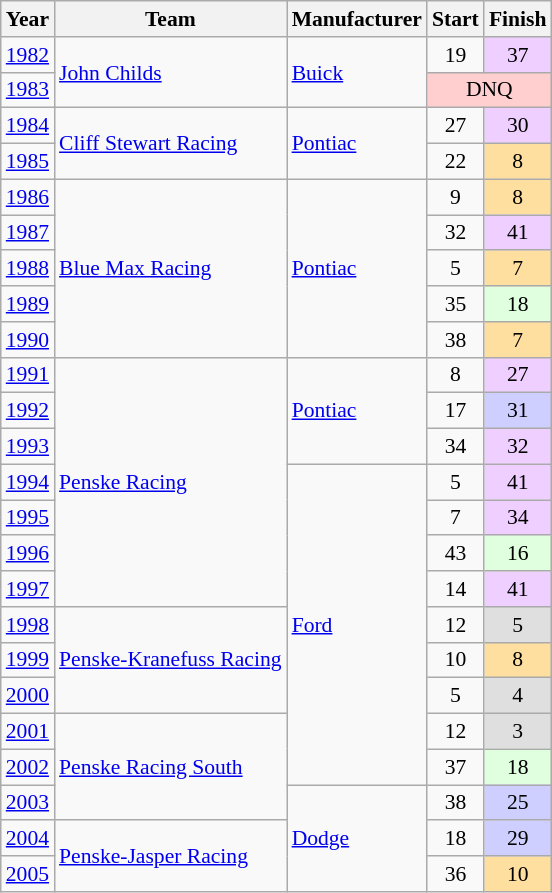<table class="wikitable" style="font-size: 90%;">
<tr>
<th>Year</th>
<th>Team</th>
<th>Manufacturer</th>
<th>Start</th>
<th>Finish</th>
</tr>
<tr>
<td><a href='#'>1982</a></td>
<td rowspan=2><a href='#'>John Childs</a></td>
<td rowspan=2><a href='#'>Buick</a></td>
<td align=center>19</td>
<td align=center style="background:#EFCFFF;">37</td>
</tr>
<tr>
<td><a href='#'>1983</a></td>
<td colspan=2 align=center style="background:#FFCFCF;">DNQ</td>
</tr>
<tr>
<td><a href='#'>1984</a></td>
<td rowspan=2><a href='#'>Cliff Stewart Racing</a></td>
<td rowspan=2><a href='#'>Pontiac</a></td>
<td align=center>27</td>
<td align=center style="background:#EFCFFF;">30</td>
</tr>
<tr>
<td><a href='#'>1985</a></td>
<td align=center>22</td>
<td align=center style="background:#FFDF9F;">8</td>
</tr>
<tr>
<td><a href='#'>1986</a></td>
<td rowspan=5><a href='#'>Blue Max Racing</a></td>
<td rowspan=5><a href='#'>Pontiac</a></td>
<td align=center>9</td>
<td align=center style="background:#FFDF9F;">8</td>
</tr>
<tr>
<td><a href='#'>1987</a></td>
<td align=center>32</td>
<td align=center style="background:#EFCFFF;">41</td>
</tr>
<tr>
<td><a href='#'>1988</a></td>
<td align=center>5</td>
<td align=center style="background:#FFDF9F;">7</td>
</tr>
<tr>
<td><a href='#'>1989</a></td>
<td align=center>35</td>
<td align=center style="background:#DFFFDF;">18</td>
</tr>
<tr>
<td><a href='#'>1990</a></td>
<td align=center>38</td>
<td align=center style="background:#FFDF9F;">7</td>
</tr>
<tr>
<td><a href='#'>1991</a></td>
<td rowspan=7><a href='#'>Penske Racing</a></td>
<td rowspan=3><a href='#'>Pontiac</a></td>
<td align=center>8</td>
<td align=center style="background:#EFCFFF;">27</td>
</tr>
<tr>
<td><a href='#'>1992</a></td>
<td align=center>17</td>
<td align=center style="background:#CFCFFF;">31</td>
</tr>
<tr>
<td><a href='#'>1993</a></td>
<td align=center>34</td>
<td align=center style="background:#EFCFFF;">32</td>
</tr>
<tr>
<td><a href='#'>1994</a></td>
<td rowspan=9><a href='#'>Ford</a></td>
<td align=center>5</td>
<td align=center style="background:#EFCFFF;">41</td>
</tr>
<tr>
<td><a href='#'>1995</a></td>
<td align=center>7</td>
<td align=center style="background:#EFCFFF;">34</td>
</tr>
<tr>
<td><a href='#'>1996</a></td>
<td align=center>43</td>
<td align=center style="background:#DFFFDF;">16</td>
</tr>
<tr>
<td><a href='#'>1997</a></td>
<td align=center>14</td>
<td align=center style="background:#EFCFFF;">41</td>
</tr>
<tr>
<td><a href='#'>1998</a></td>
<td rowspan=3><a href='#'>Penske-Kranefuss Racing</a></td>
<td align=center>12</td>
<td align=center style="background:#DFDFDF;">5</td>
</tr>
<tr>
<td><a href='#'>1999</a></td>
<td align=center>10</td>
<td align=center style="background:#FFDF9F;">8</td>
</tr>
<tr>
<td><a href='#'>2000</a></td>
<td align=center>5</td>
<td align=center style="background:#DFDFDF;">4</td>
</tr>
<tr>
<td><a href='#'>2001</a></td>
<td rowspan=3><a href='#'>Penske Racing South</a></td>
<td align=center>12</td>
<td align=center style="background:#DFDFDF;">3</td>
</tr>
<tr>
<td><a href='#'>2002</a></td>
<td align=center>37</td>
<td align=center style="background:#DFFFDF;">18</td>
</tr>
<tr>
<td><a href='#'>2003</a></td>
<td rowspan=3><a href='#'>Dodge</a></td>
<td align=center>38</td>
<td align=center style="background:#CFCFFF;">25</td>
</tr>
<tr>
<td><a href='#'>2004</a></td>
<td rowspan=2><a href='#'>Penske-Jasper Racing</a></td>
<td align=center>18</td>
<td align=center style="background:#CFCFFF;">29</td>
</tr>
<tr>
<td><a href='#'>2005</a></td>
<td align=center>36</td>
<td align=center style="background:#FFDF9F;">10</td>
</tr>
</table>
